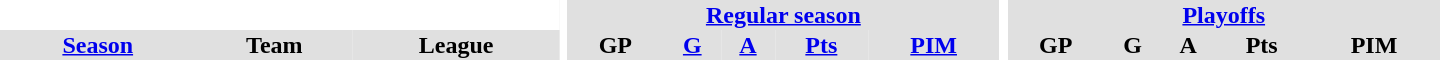<table border="0" cellpadding="1" cellspacing="0" style="text-align:center; width:60em">
<tr bgcolor="#e0e0e0">
<th colspan="3" bgcolor="#ffffff"></th>
<th rowspan="99" bgcolor="#ffffff"></th>
<th colspan="5"><a href='#'>Regular season</a></th>
<th rowspan="99" bgcolor="#ffffff"></th>
<th colspan="5"><a href='#'>Playoffs</a></th>
</tr>
<tr bgcolor="#e0e0e0">
<th><a href='#'>Season</a></th>
<th>Team</th>
<th>League</th>
<th>GP</th>
<th><a href='#'>G</a></th>
<th><a href='#'>A</a></th>
<th><a href='#'>Pts</a></th>
<th><a href='#'>PIM</a></th>
<th>GP</th>
<th>G</th>
<th>A</th>
<th>Pts</th>
<th>PIM</th>
</tr>
</table>
